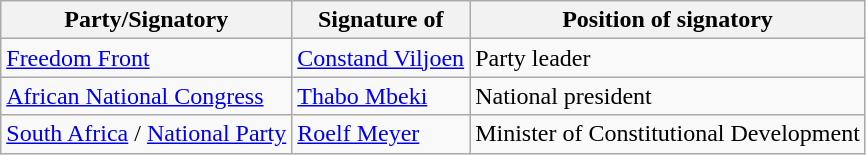<table class="wikitable">
<tr>
<th>Party/Signatory</th>
<th>Signature of</th>
<th>Position of signatory</th>
</tr>
<tr>
<td><a href='#'>Freedom Front</a></td>
<td><a href='#'>Constand Viljoen</a></td>
<td>Party leader</td>
</tr>
<tr>
<td><a href='#'>African National Congress</a></td>
<td><a href='#'>Thabo Mbeki</a></td>
<td>National president</td>
</tr>
<tr>
<td> <a href='#'>South Africa</a>  / <a href='#'>National Party</a></td>
<td><a href='#'>Roelf Meyer</a></td>
<td>Minister of Constitutional Development</td>
</tr>
</table>
